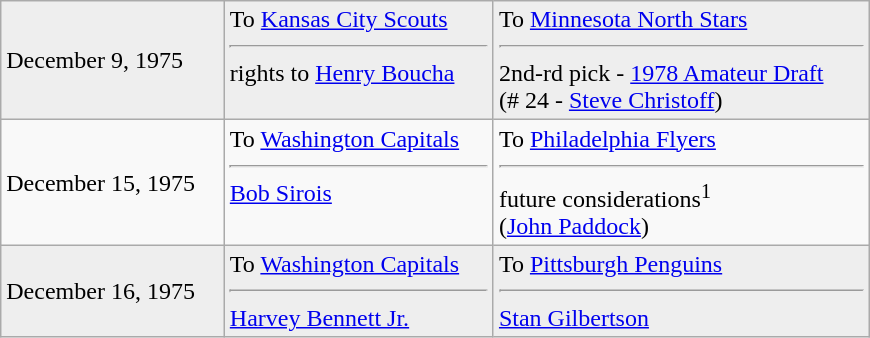<table class="wikitable" style="border:1px solid #999; width:580px;">
<tr style="background:#eee;">
<td>December 9, 1975</td>
<td valign="top">To <a href='#'>Kansas City Scouts</a><hr>rights to <a href='#'>Henry Boucha</a></td>
<td valign="top">To <a href='#'>Minnesota North Stars</a><hr>2nd-rd pick - <a href='#'>1978 Amateur Draft</a><br>(# 24 - <a href='#'>Steve Christoff</a>)</td>
</tr>
<tr>
<td>December 15, 1975</td>
<td valign="top">To <a href='#'>Washington Capitals</a><hr><a href='#'>Bob Sirois</a></td>
<td valign="top">To <a href='#'>Philadelphia Flyers</a><hr>future considerations<sup>1</sup><br>(<a href='#'>John Paddock</a>)</td>
</tr>
<tr style="background:#eee;">
<td>December 16, 1975</td>
<td valign="top">To <a href='#'>Washington Capitals</a><hr><a href='#'>Harvey Bennett Jr.</a></td>
<td valign="top">To <a href='#'>Pittsburgh Penguins</a><hr><a href='#'>Stan Gilbertson</a></td>
</tr>
</table>
